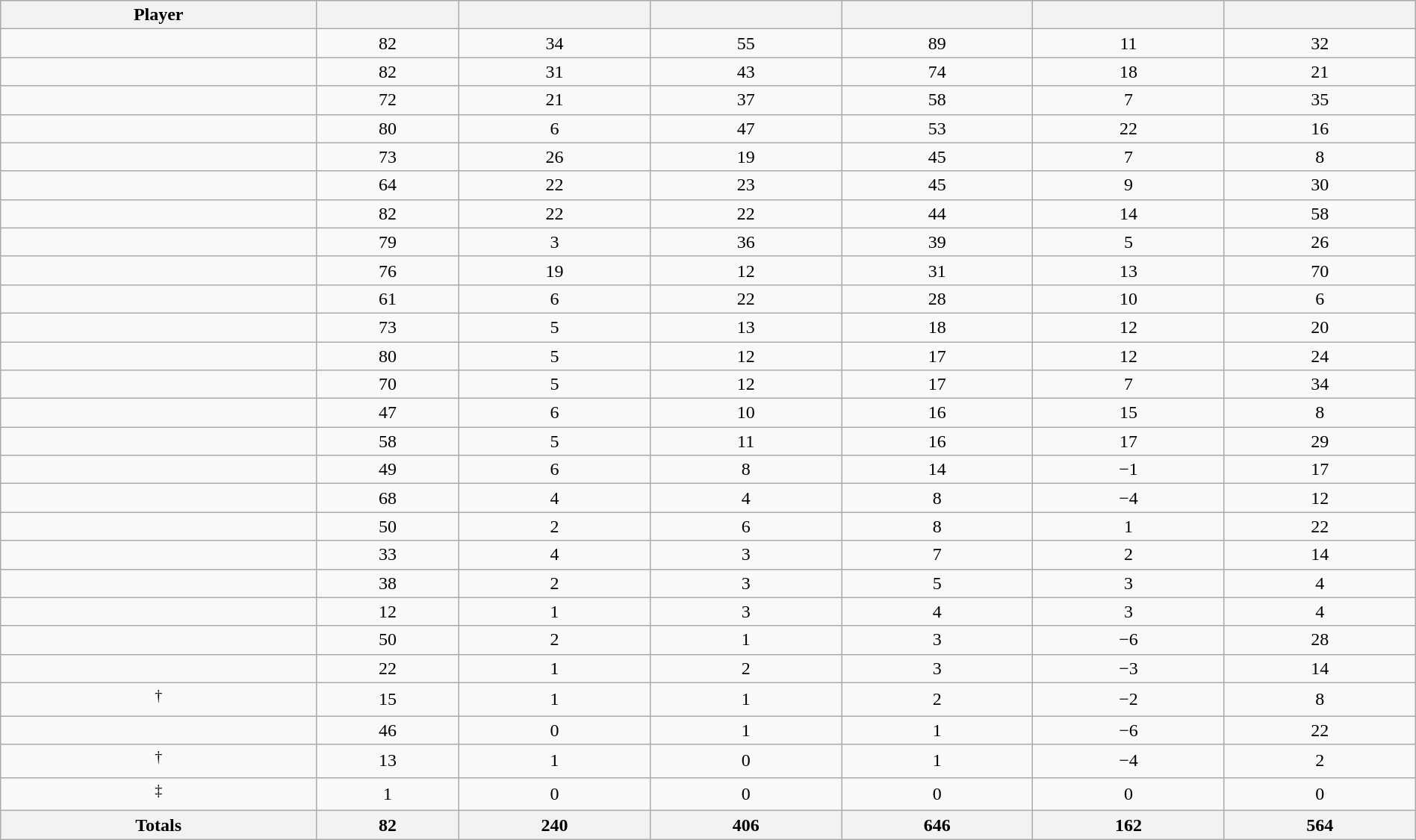<table class="wikitable sortable" style="width:100%; text-align:center;">
<tr>
<th>Player</th>
<th></th>
<th></th>
<th></th>
<th></th>
<th data-sort-type="number"></th>
<th></th>
</tr>
<tr>
<td></td>
<td>82</td>
<td>34</td>
<td>55</td>
<td>89</td>
<td>11</td>
<td>32</td>
</tr>
<tr>
<td></td>
<td>82</td>
<td>31</td>
<td>43</td>
<td>74</td>
<td>18</td>
<td>21</td>
</tr>
<tr>
<td></td>
<td>72</td>
<td>21</td>
<td>37</td>
<td>58</td>
<td>7</td>
<td>35</td>
</tr>
<tr>
<td></td>
<td>80</td>
<td>6</td>
<td>47</td>
<td>53</td>
<td>22</td>
<td>16</td>
</tr>
<tr>
<td></td>
<td>73</td>
<td>26</td>
<td>19</td>
<td>45</td>
<td>7</td>
<td>8</td>
</tr>
<tr>
<td></td>
<td>64</td>
<td>22</td>
<td>23</td>
<td>45</td>
<td>9</td>
<td>30</td>
</tr>
<tr>
<td></td>
<td>82</td>
<td>22</td>
<td>22</td>
<td>44</td>
<td>14</td>
<td>58</td>
</tr>
<tr>
<td></td>
<td>79</td>
<td>3</td>
<td>36</td>
<td>39</td>
<td>5</td>
<td>26</td>
</tr>
<tr>
<td></td>
<td>76</td>
<td>19</td>
<td>12</td>
<td>31</td>
<td>13</td>
<td>70</td>
</tr>
<tr>
<td></td>
<td>61</td>
<td>6</td>
<td>22</td>
<td>28</td>
<td>10</td>
<td>6</td>
</tr>
<tr>
<td></td>
<td>73</td>
<td>5</td>
<td>13</td>
<td>18</td>
<td>12</td>
<td>20</td>
</tr>
<tr>
<td></td>
<td>80</td>
<td>5</td>
<td>12</td>
<td>17</td>
<td>12</td>
<td>24</td>
</tr>
<tr>
<td></td>
<td>70</td>
<td>5</td>
<td>12</td>
<td>17</td>
<td>7</td>
<td>34</td>
</tr>
<tr>
<td></td>
<td>47</td>
<td>6</td>
<td>10</td>
<td>16</td>
<td>15</td>
<td>8</td>
</tr>
<tr>
<td></td>
<td>58</td>
<td>5</td>
<td>11</td>
<td>16</td>
<td>17</td>
<td>29</td>
</tr>
<tr>
<td></td>
<td>49</td>
<td>6</td>
<td>8</td>
<td>14</td>
<td>−1</td>
<td>17</td>
</tr>
<tr>
<td></td>
<td>68</td>
<td>4</td>
<td>4</td>
<td>8</td>
<td>−4</td>
<td>12</td>
</tr>
<tr>
<td></td>
<td>50</td>
<td>2</td>
<td>6</td>
<td>8</td>
<td>1</td>
<td>22</td>
</tr>
<tr>
<td></td>
<td>33</td>
<td>4</td>
<td>3</td>
<td>7</td>
<td>2</td>
<td>14</td>
</tr>
<tr>
<td></td>
<td>38</td>
<td>2</td>
<td>3</td>
<td>5</td>
<td>3</td>
<td>4</td>
</tr>
<tr>
<td></td>
<td>12</td>
<td>1</td>
<td>3</td>
<td>4</td>
<td>3</td>
<td>4</td>
</tr>
<tr>
<td></td>
<td>50</td>
<td>2</td>
<td>1</td>
<td>3</td>
<td>−6</td>
<td>28</td>
</tr>
<tr>
<td></td>
<td>22</td>
<td>1</td>
<td>2</td>
<td>3</td>
<td>−3</td>
<td>14</td>
</tr>
<tr>
<td><sup>†</sup></td>
<td>15</td>
<td>1</td>
<td>1</td>
<td>2</td>
<td>−2</td>
<td>8</td>
</tr>
<tr>
<td></td>
<td>46</td>
<td>0</td>
<td>1</td>
<td>1</td>
<td>−6</td>
<td>22</td>
</tr>
<tr>
<td><sup>†</sup></td>
<td>13</td>
<td>1</td>
<td>0</td>
<td>1</td>
<td>−4</td>
<td>2</td>
</tr>
<tr>
<td><sup>‡</sup></td>
<td>1</td>
<td>0</td>
<td>0</td>
<td>0</td>
<td>0</td>
<td>0</td>
</tr>
<tr>
<th>Totals</th>
<th>82</th>
<th>240</th>
<th>406</th>
<th>646</th>
<th>162</th>
<th>564</th>
</tr>
</table>
